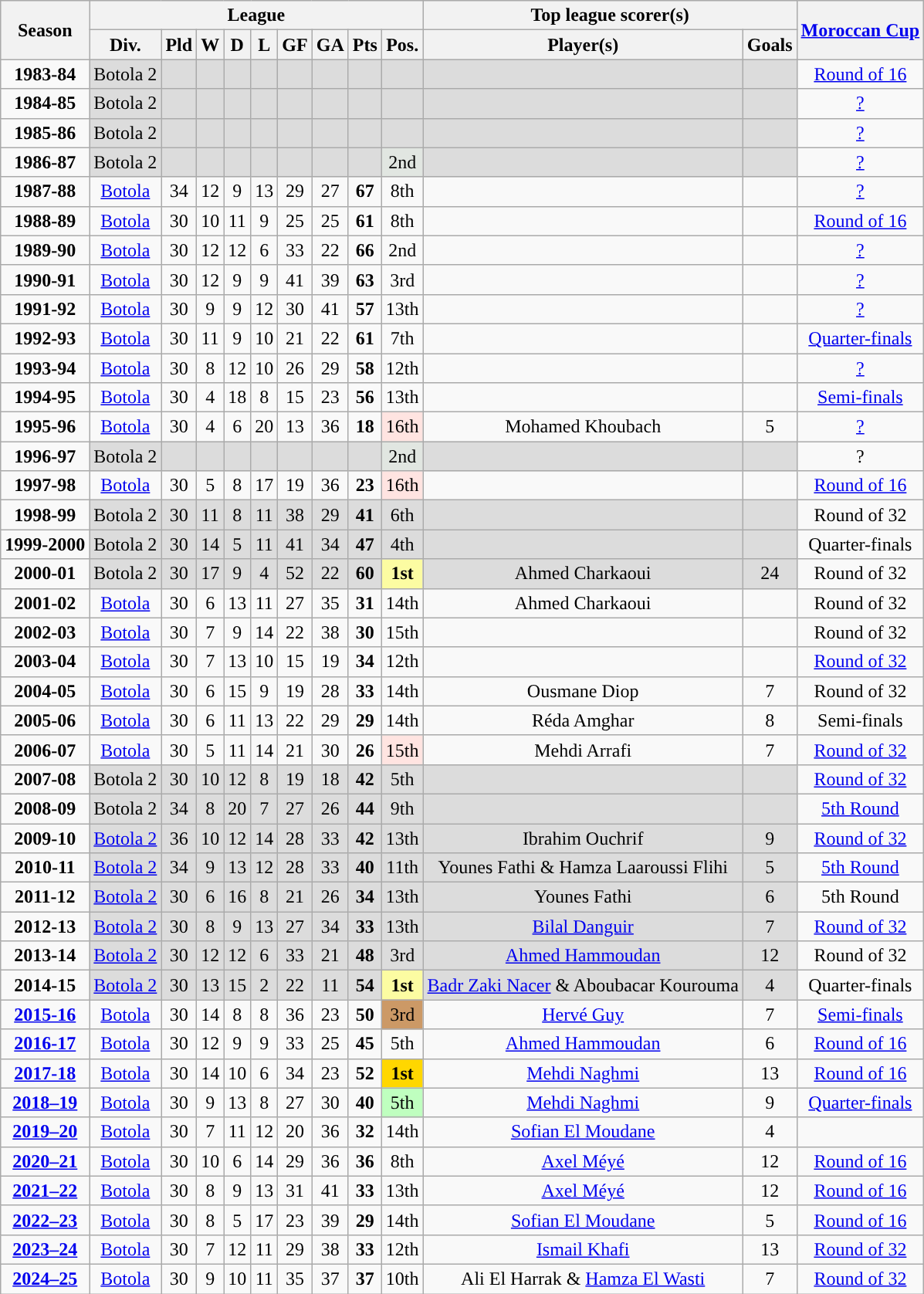<table class="wikitable">
<tr style="background:#efefef;">
<th rowspan="2">Season</th>
<th colspan="9">League</th>
<th colspan="2">Top league scorer(s)</th>
<th rowspan="2"><a href='#'>Moroccan Cup</a></th>
</tr>
<tr>
<th>Div.</th>
<th>Pld</th>
<th>W</th>
<th>D</th>
<th>L</th>
<th>GF</th>
<th>GA</th>
<th>Pts</th>
<th>Pos.</th>
<th>Player(s)</th>
<th>Goals</th>
</tr>
<tr>
<td align=center><strong>1983-84</strong></td>
<td align=center style="background:#DCDCDC;">Botola 2</td>
<td align=center style="background:#DCDCDC;"></td>
<td align=center style="background:#DCDCDC;"></td>
<td align=center style="background:#DCDCDC;"></td>
<td align=center style="background:#DCDCDC;"></td>
<td align=center style="background:#DCDCDC;"></td>
<td align=center style="background:#DCDCDC;"></td>
<td align=center style="background:#DCDCDC;"></td>
<td align=center style="background:#DCDCDC;"></td>
<td align=center style="background:#DCDCDC;"></td>
<td align=center style="background:#DCDCDC;"></td>
<td align=center><a href='#'>Round of 16</a></td>
</tr>
<tr>
<td align=center><strong>1984-85</strong></td>
<td align=center style="background:#DCDCDC;">Botola 2</td>
<td align=center style="background:#DCDCDC;"></td>
<td align=center style="background:#DCDCDC;"></td>
<td align=center style="background:#DCDCDC;"></td>
<td align=center style="background:#DCDCDC;"></td>
<td align=center style="background:#DCDCDC;"></td>
<td align=center style="background:#DCDCDC;"></td>
<td align=center style="background:#DCDCDC;"></td>
<td align=center style="background:#DCDCDC;"></td>
<td align=center style="background:#DCDCDC;"></td>
<td align=center style="background:#DCDCDC;"></td>
<td align=center><a href='#'>?</a></td>
</tr>
<tr>
<td align=center><strong>1985-86</strong></td>
<td align=center style="background:#DCDCDC;">Botola 2</td>
<td align=center style="background:#DCDCDC;"></td>
<td align=center style="background:#DCDCDC;"></td>
<td align=center style="background:#DCDCDC;"></td>
<td align=center style="background:#DCDCDC;"></td>
<td align=center style="background:#DCDCDC;"></td>
<td align=center style="background:#DCDCDC;"></td>
<td align=center style="background:#DCDCDC;"></td>
<td align=center style="background:#DCDCDC;"></td>
<td align=center style="background:#DCDCDC;"></td>
<td align=center style="background:#DCDCDC;"></td>
<td align=center><a href='#'>?</a></td>
</tr>
<tr>
<td align=center><strong>1986-87</strong></td>
<td align=center style="background:#DCDCDC;">Botola 2</td>
<td align=center style="background:#DCDCDC;"></td>
<td align=center style="background:#DCDCDC;"></td>
<td align=center style="background:#DCDCDC;"></td>
<td align=center style="background:#DCDCDC;"></td>
<td align=center style="background:#DCDCDC;"></td>
<td align=center style="background:#DCDCDC;"></td>
<td align=center style="background:#DCDCDC;"></td>
<td style="text-align:center; background:#e1e6e1">2nd</td>
<td align=center style="background:#DCDCDC;"></td>
<td align=center style="background:#DCDCDC;"></td>
<td align=center><a href='#'>?</a></td>
</tr>
<tr>
<td align=center><strong>1987-88</strong></td>
<td align=center><a href='#'>Botola</a></td>
<td align=center>34</td>
<td align=center>12</td>
<td align=center>9</td>
<td align=center>13</td>
<td align=center>29</td>
<td align=center>27</td>
<td align=center><strong>67</strong></td>
<td style="text-align:center;">8th</td>
<td align=center></td>
<td align=center></td>
<td align=center><a href='#'>?</a></td>
</tr>
<tr>
<td align=center><strong>1988-89</strong></td>
<td align=center><a href='#'>Botola</a></td>
<td align=center>30</td>
<td align=center>10</td>
<td align=center>11</td>
<td align=center>9</td>
<td align=center>25</td>
<td align=center>25</td>
<td align=center><strong>61</strong></td>
<td style="text-align:center;">8th</td>
<td align=center></td>
<td align=center></td>
<td align=center><a href='#'>Round of 16</a></td>
</tr>
<tr>
<td align=center><strong>1989-90</strong></td>
<td align=center><a href='#'>Botola</a></td>
<td align=center>30</td>
<td align=center>12</td>
<td align=center>12</td>
<td align=center>6</td>
<td align=center>33</td>
<td align=center>22</td>
<td align=center><strong>66</strong></td>
<td style="text-align:center;">2nd</td>
<td align=center></td>
<td align=center></td>
<td align=center><a href='#'>?</a></td>
</tr>
<tr>
<td align=center><strong>1990-91</strong></td>
<td align=center><a href='#'>Botola</a></td>
<td align=center>30</td>
<td align=center>12</td>
<td align=center>9</td>
<td align=center>9</td>
<td align=center>41</td>
<td align=center>39</td>
<td align=center><strong>63</strong></td>
<td style="text-align:center;">3rd</td>
<td align=center></td>
<td align=center></td>
<td align=center><a href='#'>?</a></td>
</tr>
<tr>
<td align=center><strong>1991-92</strong></td>
<td align=center><a href='#'>Botola</a></td>
<td align=center>30</td>
<td align=center>9</td>
<td align=center>9</td>
<td align=center>12</td>
<td align=center>30</td>
<td align=center>41</td>
<td align=center><strong>57</strong></td>
<td style="text-align:center;">13th</td>
<td align=center></td>
<td align=center></td>
<td align=center><a href='#'>?</a></td>
</tr>
<tr>
<td align=center><strong>1992-93</strong></td>
<td align=center><a href='#'>Botola</a></td>
<td align=center>30</td>
<td align=center>11</td>
<td align=center>9</td>
<td align=center>10</td>
<td align=center>21</td>
<td align=center>22</td>
<td align=center><strong>61</strong></td>
<td style="text-align:center;">7th</td>
<td align=center></td>
<td align=center></td>
<td align=center><a href='#'>Quarter-finals</a></td>
</tr>
<tr>
<td align=center><strong>1993-94</strong></td>
<td align=center><a href='#'>Botola</a></td>
<td align=center>30</td>
<td align=center>8</td>
<td align=center>12</td>
<td align=center>10</td>
<td align=center>26</td>
<td align=center>29</td>
<td align=center><strong>58</strong></td>
<td style="text-align:center;">12th</td>
<td align=center></td>
<td align=center></td>
<td align=center><a href='#'>?</a></td>
</tr>
<tr>
<td align=center><strong>1994-95</strong></td>
<td align=center><a href='#'>Botola</a></td>
<td align=center>30</td>
<td align=center>4</td>
<td align=center>18</td>
<td align=center>8</td>
<td align=center>15</td>
<td align=center>23</td>
<td align=center><strong>56</strong></td>
<td style="text-align:center;">13th</td>
<td align=center></td>
<td align=center></td>
<td align=center><a href='#'>Semi-finals</a></td>
</tr>
<tr>
<td align=center><strong>1995-96</strong></td>
<td align=center><a href='#'>Botola</a></td>
<td align=center>30</td>
<td align=center>4</td>
<td align=center>6</td>
<td align=center>20</td>
<td align=center>13</td>
<td align=center>36</td>
<td align=center><strong>18</strong></td>
<td style="text-align:center; background:#FFE4E1">16th</td>
<td align=center> Mohamed Khoubach</td>
<td align=center>5</td>
<td align=center><a href='#'>?</a></td>
</tr>
<tr>
<td align=center><strong>1996-97</strong></td>
<td align=center style="background:#DCDCDC;">Botola 2</td>
<td align=center style="background:#DCDCDC;"></td>
<td align=center style="background:#DCDCDC;"></td>
<td align=center style="background:#DCDCDC;"></td>
<td align=center style="background:#DCDCDC;"></td>
<td align=center style="background:#DCDCDC;"></td>
<td align=center style="background:#DCDCDC;"></td>
<td align=center style="background:#DCDCDC;"></td>
<td style="text-align:center; background:#e1e6e1">2nd</td>
<td align=center style="background:#DCDCDC;"></td>
<td align=center style="background:#DCDCDC;"></td>
<td align=center>?</td>
</tr>
<tr>
<td align=center><strong>1997-98</strong></td>
<td align=center><a href='#'>Botola</a></td>
<td align=center>30</td>
<td align=center>5</td>
<td align=center>8</td>
<td align=center>17</td>
<td align=center>19</td>
<td align=center>36</td>
<td align=center><strong>23</strong></td>
<td style="text-align:center; background:#FFE4E1">16th</td>
<td align=center></td>
<td align=center></td>
<td align=center><a href='#'>Round of 16</a></td>
</tr>
<tr>
<td align=center><strong>1998-99</strong></td>
<td align=center style="background:#DCDCDC;">Botola 2</td>
<td align=center style="background:#DCDCDC;">30</td>
<td align=center style="background:#DCDCDC;">11</td>
<td align=center style="background:#DCDCDC;">8</td>
<td align=center style="background:#DCDCDC;">11</td>
<td align=center style="background:#DCDCDC;">38</td>
<td align=center style="background:#DCDCDC;">29</td>
<td align=center style="background:#DCDCDC;"><strong>41</strong></td>
<td align=center style="background:#DCDCDC;">6th</td>
<td align=center style="background:#DCDCDC;"></td>
<td align=center style="background:#DCDCDC;"></td>
<td align=center>Round of 32</td>
</tr>
<tr>
<td align=center><strong>1999-2000</strong></td>
<td align=center style="background:#DCDCDC;">Botola 2</td>
<td align=center style="background:#DCDCDC;">30</td>
<td align=center style="background:#DCDCDC;">14</td>
<td align=center style="background:#DCDCDC;">5</td>
<td align=center style="background:#DCDCDC;">11</td>
<td align=center style="background:#DCDCDC;">41</td>
<td align=center style="background:#DCDCDC;">34</td>
<td align=center style="background:#DCDCDC;"><strong>47</strong></td>
<td align=center style="background:#DCDCDC;">4th</td>
<td align=center style="background:#DCDCDC;"></td>
<td align=center style="background:#DCDCDC;"></td>
<td align=center>Quarter-finals</td>
</tr>
<tr>
<td align=center><strong>2000-01</strong></td>
<td align=center style="background:#DCDCDC;">Botola 2</td>
<td align=center style="background:#DCDCDC;">30</td>
<td align=center style="background:#DCDCDC;">17</td>
<td align=center style="background:#DCDCDC;">9</td>
<td align=center style="background:#DCDCDC;">4</td>
<td align=center style="background:#DCDCDC;">52</td>
<td align=center style="background:#DCDCDC;">22</td>
<td align=center style="background:#DCDCDC;"><strong>60</strong></td>
<td style="text-align:center; background:#fcfca2;"><strong>1st</strong></td>
<td align=center style="background:#DCDCDC;"> Ahmed Charkaoui</td>
<td align=center style="background:#DCDCDC;">24</td>
<td align=center>Round of 32</td>
</tr>
<tr>
<td align=center><strong>2001-02</strong></td>
<td align=center><a href='#'>Botola</a></td>
<td align=center>30</td>
<td align=center>6</td>
<td align=center>13</td>
<td align=center>11</td>
<td align=center>27</td>
<td align=center>35</td>
<td align=center><strong>31</strong></td>
<td style="text-align:center;">14th</td>
<td align=center> Ahmed Charkaoui</td>
<td align=center></td>
<td align=center>Round of 32</td>
</tr>
<tr>
<td align=center><strong>2002-03</strong></td>
<td align=center><a href='#'>Botola</a></td>
<td align=center>30</td>
<td align=center>7</td>
<td align=center>9</td>
<td align=center>14</td>
<td align=center>22</td>
<td align=center>38</td>
<td align=center><strong>30</strong></td>
<td style="text-align:center;">15th</td>
<td align=center></td>
<td align=center></td>
<td align=center>Round of 32</td>
</tr>
<tr>
<td align=center><strong>2003-04</strong></td>
<td align=center><a href='#'>Botola</a></td>
<td align=center>30</td>
<td align=center>7</td>
<td align=center>13</td>
<td align=center>10</td>
<td align=center>15</td>
<td align=center>19</td>
<td align=center><strong>34</strong></td>
<td style="text-align:center;">12th</td>
<td align=center></td>
<td align=center></td>
<td align=center><a href='#'>Round of 32</a></td>
</tr>
<tr>
<td align=center><strong>2004-05</strong></td>
<td align=center><a href='#'>Botola</a></td>
<td align=center>30</td>
<td align=center>6</td>
<td align=center>15</td>
<td align=center>9</td>
<td align=center>19</td>
<td align=center>28</td>
<td align=center><strong>33</strong></td>
<td style="text-align:center;">14th</td>
<td align=center> Ousmane Diop</td>
<td align=center>7</td>
<td align=center>Round of 32</td>
</tr>
<tr>
<td align=center><strong>2005-06</strong></td>
<td align=center><a href='#'>Botola</a></td>
<td align=center>30</td>
<td align=center>6</td>
<td align=center>11</td>
<td align=center>13</td>
<td align=center>22</td>
<td align=center>29</td>
<td align=center><strong>29</strong></td>
<td style="text-align:center;">14th</td>
<td align=center> Réda Amghar</td>
<td align=center>8</td>
<td align=center>Semi-finals</td>
</tr>
<tr>
<td align=center><strong>2006-07</strong></td>
<td align=center><a href='#'>Botola</a></td>
<td align=center>30</td>
<td align=center>5</td>
<td align=center>11</td>
<td align=center>14</td>
<td align=center>21</td>
<td align=center>30</td>
<td align=center><strong>26</strong></td>
<td style="text-align:center; background:#FFE4E1">15th</td>
<td align=center> Mehdi Arrafi</td>
<td align=center>7</td>
<td align=center><a href='#'>Round of 32</a></td>
</tr>
<tr>
<td align=center><strong>2007-08</strong></td>
<td align=center style="background:#DCDCDC;">Botola 2</td>
<td align=center style="background:#DCDCDC;">30</td>
<td align=center style="background:#DCDCDC;">10</td>
<td align=center style="background:#DCDCDC;">12</td>
<td align=center style="background:#DCDCDC;">8</td>
<td align=center style="background:#DCDCDC;">19</td>
<td align=center style="background:#DCDCDC;">18</td>
<td align=center style="background:#DCDCDC;"><strong>42</strong></td>
<td align=center style="background:#DCDCDC;">5th</td>
<td align=center style="background:#DCDCDC;"></td>
<td align=center style="background:#DCDCDC;"></td>
<td align=center><a href='#'>Round of 32</a></td>
</tr>
<tr>
<td align=center><strong>2008-09</strong></td>
<td align=center style="background:#DCDCDC;">Botola 2</td>
<td align=center style="background:#DCDCDC;">34</td>
<td align=center style="background:#DCDCDC;">8</td>
<td align=center style="background:#DCDCDC;">20</td>
<td align=center style="background:#DCDCDC;">7</td>
<td align=center style="background:#DCDCDC;">27</td>
<td align=center style="background:#DCDCDC;">26</td>
<td align=center style="background:#DCDCDC;"><strong>44</strong></td>
<td align=center style="background:#DCDCDC;">9th</td>
<td align=center style="background:#DCDCDC;"></td>
<td align=center style="background:#DCDCDC;"></td>
<td align=center><a href='#'>5th Round</a></td>
</tr>
<tr>
<td align=center><strong>2009-10</strong></td>
<td align=center style="background:#DCDCDC;"><a href='#'>Botola 2</a></td>
<td align=center style="background:#DCDCDC;">36</td>
<td align=center style="background:#DCDCDC;">10</td>
<td align=center style="background:#DCDCDC;">12</td>
<td align=center style="background:#DCDCDC;">14</td>
<td align=center style="background:#DCDCDC;">28</td>
<td align=center style="background:#DCDCDC;">33</td>
<td align=center style="background:#DCDCDC;"><strong>42</strong></td>
<td align=center style="background:#DCDCDC;">13th</td>
<td align=center style="background:#DCDCDC;"> Ibrahim Ouchrif</td>
<td align=center style="background:#DCDCDC;">9</td>
<td align=center><a href='#'>Round of 32</a></td>
</tr>
<tr>
<td align=center><strong>2010-11</strong></td>
<td align=center style="background:#DCDCDC;"><a href='#'>Botola 2</a></td>
<td align=center style="background:#DCDCDC;">34</td>
<td align=center style="background:#DCDCDC;">9</td>
<td align=center style="background:#DCDCDC;">13</td>
<td align=center style="background:#DCDCDC;">12</td>
<td align=center style="background:#DCDCDC;">28</td>
<td align=center style="background:#DCDCDC;">33</td>
<td align=center style="background:#DCDCDC;"><strong>40</strong></td>
<td align=center style="background:#DCDCDC;">11th</td>
<td align=center style="background:#DCDCDC;"> Younes Fathi &  Hamza Laaroussi Flihi</td>
<td align=center style="background:#DCDCDC;">5</td>
<td align=center><a href='#'>5th Round</a></td>
</tr>
<tr>
<td align=center><strong>2011-12</strong></td>
<td align=center style="background:#DCDCDC;"><a href='#'>Botola 2</a></td>
<td align=center style="background:#DCDCDC;">30</td>
<td align=center style="background:#DCDCDC;">6</td>
<td align=center style="background:#DCDCDC;">16</td>
<td align=center style="background:#DCDCDC;">8</td>
<td align=center style="background:#DCDCDC;">21</td>
<td align=center style="background:#DCDCDC;">26</td>
<td align=center style="background:#DCDCDC;"><strong>34</strong></td>
<td align=center style="background:#DCDCDC;">13th</td>
<td align=center style="background:#DCDCDC;"> Younes Fathi</td>
<td align=center style="background:#DCDCDC;">6</td>
<td align=center>5th Round</td>
</tr>
<tr>
<td align=center><strong>2012-13</strong></td>
<td align=center style="background:#DCDCDC;"><a href='#'>Botola 2</a></td>
<td align=center style="background:#DCDCDC;">30</td>
<td align=center style="background:#DCDCDC;">8</td>
<td align=center style="background:#DCDCDC;">9</td>
<td align=center style="background:#DCDCDC;">13</td>
<td align=center style="background:#DCDCDC;">27</td>
<td align=center style="background:#DCDCDC;">34</td>
<td align=center style="background:#DCDCDC;"><strong>33</strong></td>
<td align=center style="background:#DCDCDC;">13th</td>
<td align=center style="background:#DCDCDC;"> <a href='#'>Bilal Danguir</a></td>
<td align=center style="background:#DCDCDC;">7</td>
<td align=center><a href='#'>Round of 32</a></td>
</tr>
<tr>
<td align=center><strong>2013-14</strong></td>
<td align=center style="background:#DCDCDC;"><a href='#'>Botola 2</a></td>
<td align=center style="background:#DCDCDC;">30</td>
<td align=center style="background:#DCDCDC;">12</td>
<td align=center style="background:#DCDCDC;">12</td>
<td align=center style="background:#DCDCDC;">6</td>
<td align=center style="background:#DCDCDC;">33</td>
<td align=center style="background:#DCDCDC;">21</td>
<td align=center style="background:#DCDCDC;"><strong>48</strong></td>
<td align=center style="background:#DCDCDC;">3rd</td>
<td align=center style="background:#DCDCDC;"> <a href='#'>Ahmed Hammoudan</a></td>
<td align=center style="background:#DCDCDC;">12</td>
<td align=center>Round of 32</td>
</tr>
<tr>
<td align=center><strong>2014-15</strong></td>
<td align=center style="background:#DCDCDC;"><a href='#'>Botola 2</a></td>
<td align=center style="background:#DCDCDC;">30</td>
<td align=center style="background:#DCDCDC;">13</td>
<td align=center style="background:#DCDCDC;">15</td>
<td align=center style="background:#DCDCDC;">2</td>
<td align=center style="background:#DCDCDC;">22</td>
<td align=center style="background:#DCDCDC;">11</td>
<td align=center style="background:#DCDCDC;"><strong>54</strong></td>
<td style="text-align:center; background:#fcfca2;"><strong>1st</strong></td>
<td align=center style="background:#DCDCDC;"> <a href='#'>Badr Zaki Nacer</a> &  Aboubacar Kourouma</td>
<td align=center style="background:#DCDCDC;">4</td>
<td align=center>Quarter-finals</td>
</tr>
<tr>
<td align=center><strong><a href='#'>2015-16</a></strong></td>
<td align=center><a href='#'>Botola</a></td>
<td align=center>30</td>
<td align=center>14</td>
<td align=center>8</td>
<td align=center>8</td>
<td align=center>36</td>
<td align=center>23</td>
<td align=center><strong>50</strong></td>
<td style="text-align:center; background:#c96;">3rd</td>
<td align=center> <a href='#'>Hervé Guy</a></td>
<td align=center>7</td>
<td align=center><a href='#'>Semi-finals</a></td>
</tr>
<tr>
<td align=center><strong><a href='#'>2016-17</a></strong></td>
<td align=center><a href='#'>Botola</a></td>
<td align=center>30</td>
<td align=center>12</td>
<td align=center>9</td>
<td align=center>9</td>
<td align=center>33</td>
<td align=center>25</td>
<td align=center><strong>45</strong></td>
<td align=center>5th</td>
<td align=center> <a href='#'>Ahmed Hammoudan</a></td>
<td align=center>6</td>
<td align=center><a href='#'>Round of 16</a></td>
</tr>
<tr>
<td align=center><strong><a href='#'>2017-18</a></strong></td>
<td align=center><a href='#'>Botola</a></td>
<td align=center>30</td>
<td align=center>14</td>
<td align=center>10</td>
<td align=center>6</td>
<td align=center>34</td>
<td align=center>23</td>
<td align=center><strong>52</strong></td>
<td style="text-align:center; background:gold;"><strong>1st</strong></td>
<td align=center> <a href='#'>Mehdi Naghmi</a></td>
<td align=center>13</td>
<td align=center><a href='#'>Round of 16</a></td>
</tr>
<tr>
<td align=center><strong><a href='#'>2018–19</a></strong></td>
<td align=center><a href='#'>Botola</a></td>
<td align=center>30</td>
<td align=center>9</td>
<td align=center>13</td>
<td align=center>8</td>
<td align=center>27</td>
<td align=center>30</td>
<td align=center><strong>40</strong></td>
<td align=center style="background:#BFFFBF">5th</td>
<td align=center> <a href='#'>Mehdi Naghmi</a></td>
<td align=center>9</td>
<td align=center><a href='#'>Quarter-finals</a></td>
</tr>
<tr>
<td align=center><strong><a href='#'>2019–20</a></strong></td>
<td align=center><a href='#'>Botola</a></td>
<td align=center>30</td>
<td align=center>7</td>
<td align=center>11</td>
<td align=center>12</td>
<td align=center>20</td>
<td align=center>36</td>
<td align=center><strong>32</strong></td>
<td align=center>14th</td>
<td align=center> <a href='#'>Sofian El Moudane</a></td>
<td align=center>4</td>
<td align=center></td>
</tr>
<tr>
<td align=center><strong><a href='#'>2020–21</a></strong></td>
<td align=center><a href='#'>Botola</a></td>
<td align=center>30</td>
<td align=center>10</td>
<td align=center>6</td>
<td align=center>14</td>
<td align=center>29</td>
<td align=center>36</td>
<td align=center><strong>36</strong></td>
<td align=center>8th</td>
<td align=center> <a href='#'>Axel Méyé</a></td>
<td align=center>12</td>
<td align=center><a href='#'>Round of 16</a></td>
</tr>
<tr>
<td align=center><strong><a href='#'>2021–22</a></strong></td>
<td align=center><a href='#'>Botola</a></td>
<td align=center>30</td>
<td align=center>8</td>
<td align=center>9</td>
<td align=center>13</td>
<td align=center>31</td>
<td align=center>41</td>
<td align=center><strong>33</strong></td>
<td align=center>13th</td>
<td align=center> <a href='#'>Axel Méyé</a></td>
<td align=center>12</td>
<td align=center><a href='#'>Round of 16</a></td>
</tr>
<tr>
<td align=center><strong><a href='#'>2022–23</a></strong></td>
<td align=center><a href='#'>Botola</a></td>
<td align=center>30</td>
<td align=center>8</td>
<td align=center>5</td>
<td align=center>17</td>
<td align=center>23</td>
<td align=center>39</td>
<td align=center><strong>29</strong></td>
<td align=center>14th</td>
<td align=center> <a href='#'>Sofian El Moudane</a></td>
<td align=center>5</td>
<td align=center><a href='#'>Round of 16</a></td>
</tr>
<tr>
<td align=center><strong><a href='#'>2023–24</a></strong></td>
<td align=center><a href='#'>Botola</a></td>
<td align=center>30</td>
<td align=center>7</td>
<td align=center>12</td>
<td align=center>11</td>
<td align=center>29</td>
<td align=center>38</td>
<td align=center><strong>33</strong></td>
<td align=center>12th</td>
<td align=center> <a href='#'>Ismail Khafi</a></td>
<td align=center>13</td>
<td align=center><a href='#'>Round of 32</a></td>
</tr>
<tr>
<td align=center><strong><a href='#'>2024–25</a></strong></td>
<td align=center><a href='#'>Botola</a></td>
<td align=center>30</td>
<td align=center>9</td>
<td align=center>10</td>
<td align=center>11</td>
<td align=center>35</td>
<td align=center>37</td>
<td align=center><strong>37</strong></td>
<td align=center>10th</td>
<td align=center> Ali El Harrak &  <a href='#'>Hamza El Wasti</a></td>
<td align=center>7</td>
<td align=center><a href='#'>Round of 32</a></td>
</tr>
</table>
